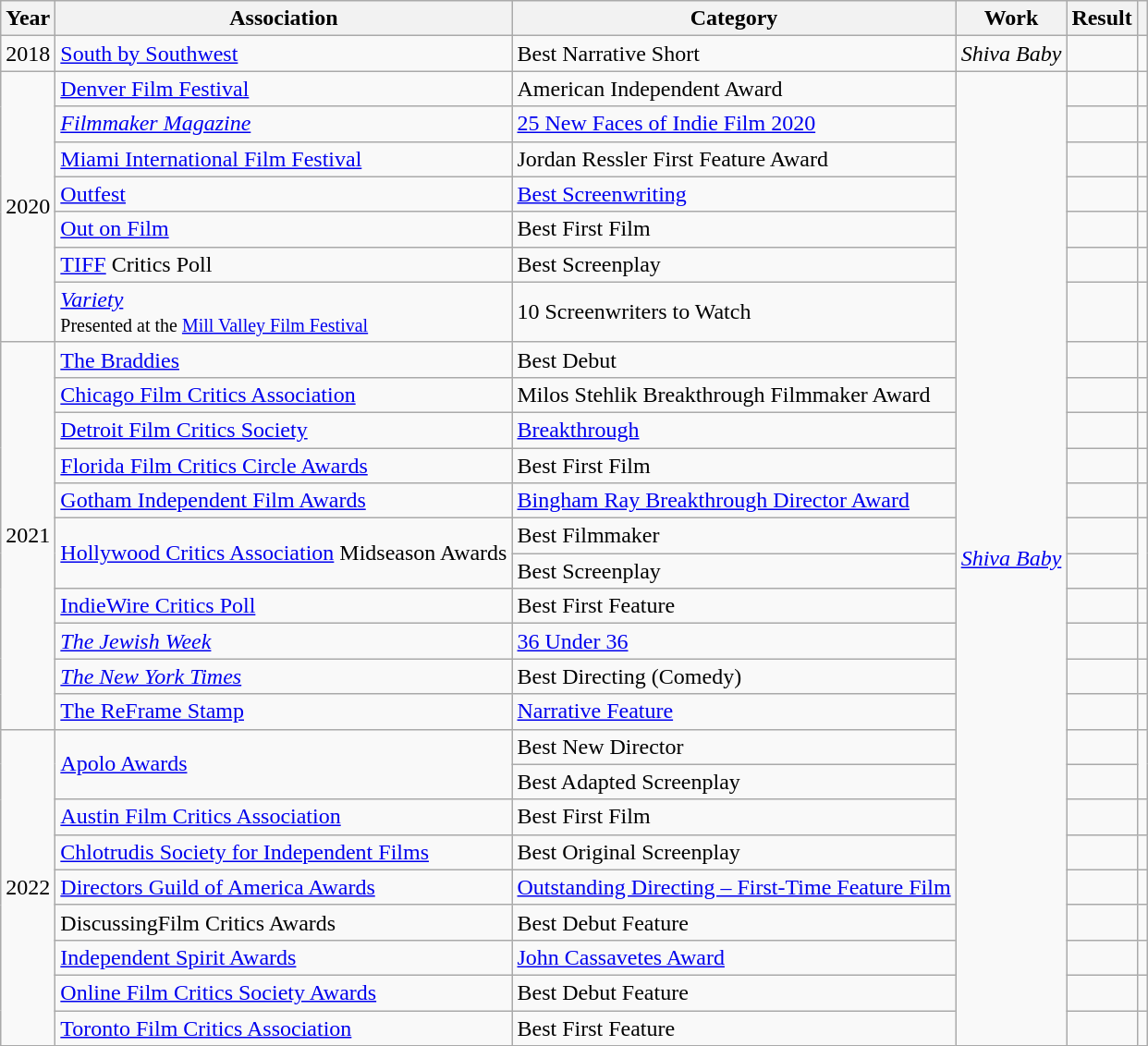<table class="wikitable sortable">
<tr>
<th scope=col>Year</th>
<th scope=col>Association</th>
<th scope=col>Category</th>
<th scope=col>Work</th>
<th scope=col>Result</th>
<th class=unsortable scope=col></th>
</tr>
<tr>
<td>2018</td>
<td><a href='#'>South by Southwest</a></td>
<td>Best Narrative Short</td>
<td><em>Shiva Baby</em></td>
<td></td>
<td align="center"></td>
</tr>
<tr>
<td rowspan="7">2020</td>
<td><a href='#'>Denver Film Festival</a></td>
<td>American Independent Award</td>
<td rowspan="27"><em><a href='#'>Shiva Baby</a></em></td>
<td></td>
<td align="center"></td>
</tr>
<tr>
<td><em><a href='#'>Filmmaker Magazine</a></em></td>
<td><a href='#'>25 New Faces of Indie Film 2020</a></td>
<td></td>
<td align="center"></td>
</tr>
<tr>
<td><a href='#'>Miami International Film Festival</a></td>
<td>Jordan Ressler First Feature Award</td>
<td></td>
<td align="center"></td>
</tr>
<tr>
<td><a href='#'>Outfest</a></td>
<td><a href='#'>Best Screenwriting</a></td>
<td></td>
<td align="center"></td>
</tr>
<tr>
<td><a href='#'>Out on Film</a></td>
<td>Best First Film</td>
<td></td>
<td align="center"></td>
</tr>
<tr>
<td><a href='#'>TIFF</a> Critics Poll</td>
<td>Best Screenplay</td>
<td></td>
<td align="center"></td>
</tr>
<tr>
<td><em><a href='#'>Variety</a></em><br> <small>Presented at the <a href='#'>Mill Valley Film Festival</a></small></td>
<td>10 Screenwriters to Watch</td>
<td></td>
<td align="center"></td>
</tr>
<tr>
<td rowspan="11">2021</td>
<td><a href='#'>The Braddies</a></td>
<td>Best Debut</td>
<td></td>
<td align="center"></td>
</tr>
<tr>
<td><a href='#'>Chicago Film Critics Association</a></td>
<td>Milos Stehlik Breakthrough Filmmaker Award</td>
<td></td>
<td align="center"></td>
</tr>
<tr>
<td><a href='#'>Detroit Film Critics Society</a></td>
<td><a href='#'>Breakthrough</a></td>
<td></td>
<td align="center"></td>
</tr>
<tr>
<td><a href='#'>Florida Film Critics Circle Awards</a></td>
<td>Best First Film</td>
<td></td>
<td align="center"></td>
</tr>
<tr>
<td><a href='#'>Gotham Independent Film Awards</a></td>
<td><a href='#'>Bingham Ray Breakthrough Director Award</a></td>
<td></td>
<td align="center"></td>
</tr>
<tr>
<td rowspan="2"><a href='#'>Hollywood Critics Association</a> Midseason Awards</td>
<td>Best Filmmaker</td>
<td></td>
<td align="center"; rowspan="2"></td>
</tr>
<tr>
<td>Best Screenplay</td>
<td></td>
</tr>
<tr>
<td><a href='#'>IndieWire Critics Poll</a></td>
<td>Best First Feature</td>
<td></td>
<td align="center"></td>
</tr>
<tr>
<td><em><a href='#'>The Jewish Week</a></em></td>
<td><a href='#'>36 Under 36</a></td>
<td></td>
<td align="center"></td>
</tr>
<tr>
<td><em><a href='#'>The New York Times</a></em></td>
<td>Best Directing (Comedy)</td>
<td></td>
<td align="center"></td>
</tr>
<tr>
<td><a href='#'>The ReFrame Stamp</a></td>
<td><a href='#'>Narrative Feature</a></td>
<td></td>
<td align="center"></td>
</tr>
<tr>
<td rowspan="9">2022</td>
<td rowspan="2"><a href='#'>Apolo Awards</a></td>
<td>Best New Director</td>
<td></td>
<td align="center"; rowspan="2"></td>
</tr>
<tr>
<td>Best Adapted Screenplay</td>
<td></td>
</tr>
<tr>
<td><a href='#'>Austin Film Critics Association</a></td>
<td>Best First Film</td>
<td></td>
<td align="center"></td>
</tr>
<tr>
<td><a href='#'>Chlotrudis Society for Independent Films</a></td>
<td>Best Original Screenplay</td>
<td></td>
<td align="center"></td>
</tr>
<tr>
<td><a href='#'>Directors Guild of America Awards</a></td>
<td><a href='#'>Outstanding Directing – First-Time Feature Film</a></td>
<td></td>
<td align="center"></td>
</tr>
<tr>
<td>DiscussingFilm Critics Awards</td>
<td>Best Debut Feature</td>
<td></td>
<td align="center"></td>
</tr>
<tr>
<td><a href='#'>Independent Spirit Awards</a></td>
<td><a href='#'>John Cassavetes Award</a></td>
<td></td>
<td align="center"></td>
</tr>
<tr>
<td><a href='#'>Online Film Critics Society Awards</a></td>
<td>Best Debut Feature</td>
<td></td>
<td align="center"></td>
</tr>
<tr>
<td><a href='#'>Toronto Film Critics Association</a></td>
<td>Best First Feature</td>
<td></td>
<td align="center"></td>
</tr>
</table>
